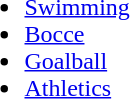<table style="width:100%;">
<tr>
<td valign=top width=100%><br><ul><li> <a href='#'>Swimming</a></li><li> <a href='#'>Bocce</a></li><li> <a href='#'>Goalball</a></li><li> <a href='#'>Athletics</a></li></ul></td>
</tr>
</table>
